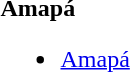<table>
<tr>
<td><strong>Amapá</strong><br><ul><li><a href='#'>Amapá</a></li></ul></td>
</tr>
</table>
